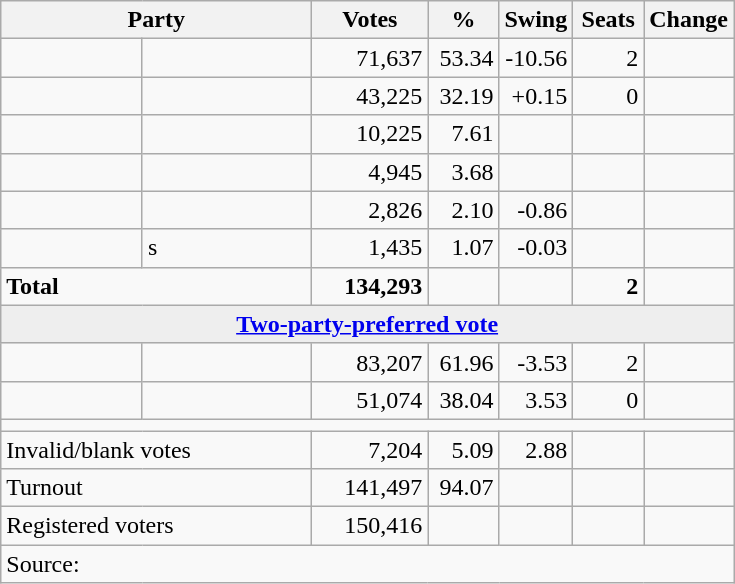<table class="wikitable">
<tr>
<th style="width:200px" colspan=2><strong>Party</strong></th>
<th style="width:70px; text-align:center;"><strong>Votes</strong></th>
<th style="width:40px; text-align:center;"><strong>%</strong></th>
<th style="width:40px; text-align:center;"><strong>Swing</strong></th>
<th style="width:40px; text-align:center;"><strong>Seats</strong></th>
<th style="width:40px; text-align:center;"><strong>Change</strong></th>
</tr>
<tr>
<td> </td>
<td></td>
<td align=right>71,637</td>
<td align=right>53.34</td>
<td align=right>-10.56</td>
<td align=right>2</td>
<td align=right></td>
</tr>
<tr>
<td> </td>
<td></td>
<td align=right>43,225</td>
<td align=right>32.19</td>
<td align=right>+0.15</td>
<td align=right>0</td>
<td align=right></td>
</tr>
<tr>
<td> </td>
<td></td>
<td align=right>10,225</td>
<td align=right>7.61</td>
<td align=right></td>
<td align=right></td>
<td align=right></td>
</tr>
<tr>
<td> </td>
<td></td>
<td align=right>4,945</td>
<td align=right>3.68</td>
<td align=right></td>
<td align=right></td>
<td align=right></td>
</tr>
<tr>
<td> </td>
<td></td>
<td align=right>2,826</td>
<td align=right>2.10</td>
<td align=right>-0.86</td>
<td align=right></td>
<td align=right></td>
</tr>
<tr>
<td> </td>
<td>s</td>
<td align=right>1,435</td>
<td align=right>1.07</td>
<td align=right>-0.03</td>
<td align=right></td>
<td align=right></td>
</tr>
<tr>
<td colspan=2 align="left"><strong>Total</strong></td>
<td align=right><strong>134,293</strong></td>
<td align=right></td>
<td align=right></td>
<td align=right><strong>2</strong></td>
<td align=right></td>
</tr>
<tr>
<td colspan=7 style="text-align:center; background:#eee;"><strong><a href='#'>Two-party-preferred vote</a></strong></td>
</tr>
<tr>
<td> </td>
<td></td>
<td align=right>83,207</td>
<td align=right>61.96</td>
<td align=right>-3.53</td>
<td align=right>2</td>
<td align=right></td>
</tr>
<tr>
<td> </td>
<td></td>
<td align=right>51,074</td>
<td align=right>38.04</td>
<td align=right>3.53</td>
<td align=right>0</td>
<td align=right></td>
</tr>
<tr>
<td colspan=7></td>
</tr>
<tr>
<td colspan=2 style="text-align:left;">Invalid/blank votes</td>
<td align=right>7,204</td>
<td align=right>5.09</td>
<td align=right>2.88</td>
<td></td>
<td></td>
</tr>
<tr>
<td colspan=2 style="text-align:left;">Turnout</td>
<td align=right>141,497</td>
<td align=right>94.07</td>
<td></td>
<td></td>
<td></td>
</tr>
<tr>
<td colspan=2 style="text-align:left;">Registered voters</td>
<td align=right>150,416</td>
<td></td>
<td></td>
<td></td>
<td></td>
</tr>
<tr>
<td colspan="8" align="left">Source: </td>
</tr>
</table>
